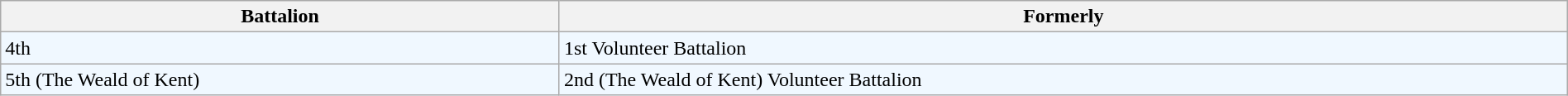<table class="wikitable" style="width:100%;">
<tr>
<th>Battalion</th>
<th>Formerly</th>
</tr>
<tr style="background:#f0f8ff;">
<td>4th</td>
<td>1st Volunteer Battalion</td>
</tr>
<tr style="background:#f0f8ff;">
<td>5th (The Weald of Kent)</td>
<td>2nd (The Weald of Kent) Volunteer Battalion</td>
</tr>
</table>
